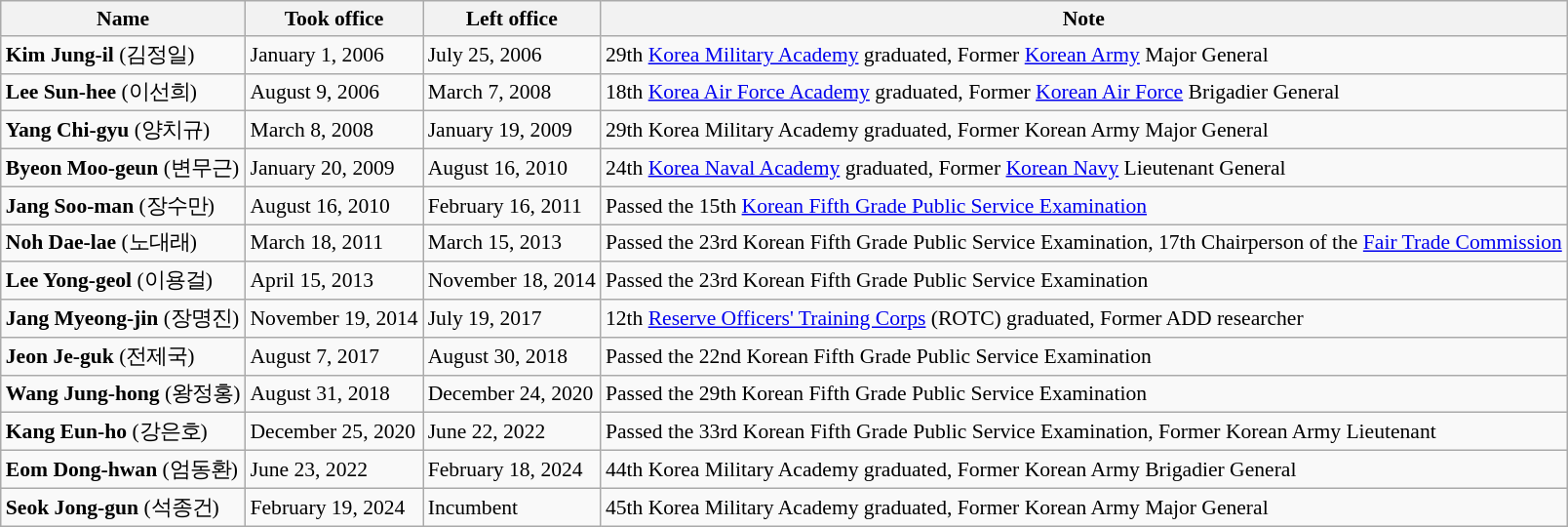<table class="wikitable" style="font-size:90%; text-align:left;">
<tr>
<th>Name</th>
<th>Took office</th>
<th>Left office</th>
<th>Note</th>
</tr>
<tr>
<td><strong>Kim Jung-il</strong> (김정일)</td>
<td>January 1, 2006</td>
<td>July 25, 2006</td>
<td>29th <a href='#'>Korea Military Academy</a> graduated, Former <a href='#'>Korean Army</a> Major General</td>
</tr>
<tr>
<td><strong>Lee Sun-hee</strong> (이선희)</td>
<td>August 9, 2006</td>
<td>March 7, 2008</td>
<td>18th <a href='#'>Korea Air Force Academy</a> graduated, Former <a href='#'>Korean Air Force</a> Brigadier General</td>
</tr>
<tr>
<td><strong>Yang Chi-gyu</strong> (양치규)</td>
<td>March 8, 2008</td>
<td>January 19, 2009</td>
<td>29th Korea Military Academy graduated, Former Korean Army Major General</td>
</tr>
<tr>
<td><strong>Byeon Moo-geun</strong> (변무근)</td>
<td>January 20, 2009</td>
<td>August 16, 2010</td>
<td>24th <a href='#'>Korea Naval Academy</a> graduated, Former <a href='#'>Korean Navy</a> Lieutenant General</td>
</tr>
<tr>
<td><strong>Jang Soo-man</strong> (장수만)</td>
<td>August 16, 2010</td>
<td>February 16, 2011</td>
<td>Passed the 15th <a href='#'>Korean Fifth Grade Public Service Examination</a></td>
</tr>
<tr>
<td><strong>Noh Dae-lae</strong> (노대래)</td>
<td>March 18, 2011</td>
<td>March 15, 2013</td>
<td>Passed the 23rd Korean Fifth Grade Public Service Examination, 17th Chairperson of the <a href='#'>Fair Trade Commission</a></td>
</tr>
<tr>
<td><strong>Lee Yong-geol</strong> (이용걸)</td>
<td>April 15, 2013</td>
<td>November 18, 2014</td>
<td>Passed the 23rd Korean Fifth Grade Public Service Examination</td>
</tr>
<tr>
<td><strong>Jang Myeong-jin</strong> (장명진)</td>
<td>November 19, 2014</td>
<td>July 19, 2017</td>
<td>12th <a href='#'>Reserve Officers' Training Corps</a> (ROTC) graduated, Former ADD researcher</td>
</tr>
<tr>
<td><strong>Jeon Je-guk</strong> (전제국)</td>
<td>August 7, 2017</td>
<td>August 30, 2018</td>
<td>Passed the 22nd Korean Fifth Grade Public Service Examination</td>
</tr>
<tr>
<td><strong>Wang Jung-hong</strong> (왕정홍)</td>
<td>August 31, 2018</td>
<td>December 24, 2020</td>
<td>Passed the 29th Korean Fifth Grade Public Service Examination</td>
</tr>
<tr>
<td><strong>Kang Eun-ho</strong> (강은호)</td>
<td>December 25, 2020</td>
<td>June 22, 2022</td>
<td>Passed the 33rd Korean Fifth Grade Public Service Examination, Former Korean Army Lieutenant</td>
</tr>
<tr>
<td><strong>Eom Dong-hwan</strong> (엄동환)</td>
<td>June 23, 2022</td>
<td>February 18, 2024</td>
<td>44th Korea Military Academy graduated, Former Korean Army Brigadier General</td>
</tr>
<tr>
<td><strong>Seok Jong-gun</strong> (석종건)</td>
<td>February 19, 2024</td>
<td>Incumbent</td>
<td>45th Korea Military Academy graduated, Former Korean Army Major General</td>
</tr>
</table>
